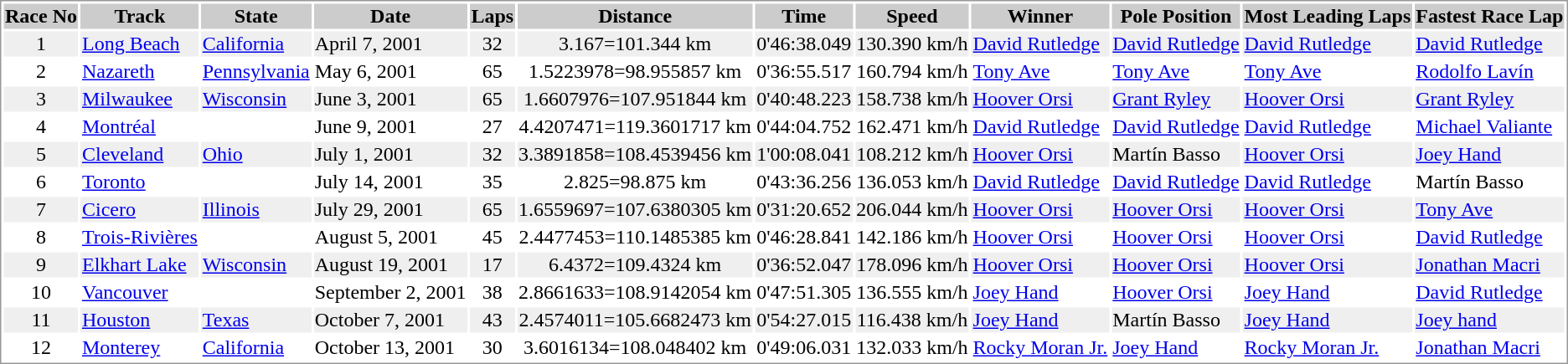<table border="0" style="border: 1px solid #999; background-color:#FFFFFF; text-align:center">
<tr align="center" style="background:#CCCCCC;">
<th>Race No</th>
<th>Track</th>
<th>State</th>
<th>Date</th>
<th>Laps</th>
<th>Distance</th>
<th>Time</th>
<th>Speed</th>
<th>Winner</th>
<th>Pole Position</th>
<th>Most Leading Laps</th>
<th>Fastest Race Lap</th>
</tr>
<tr style="background:#EFEFEF;">
<td>1</td>
<td align="left"><a href='#'>Long Beach</a></td>
<td align="left"><a href='#'>California</a></td>
<td align="left">April 7, 2001</td>
<td>32</td>
<td>3.167=101.344 km</td>
<td>0'46:38.049</td>
<td>130.390 km/h</td>
<td align="left"><a href='#'>David Rutledge</a></td>
<td align="left"><a href='#'>David Rutledge</a></td>
<td align="left"><a href='#'>David Rutledge</a></td>
<td align="left"><a href='#'>David Rutledge</a></td>
</tr>
<tr>
<td>2</td>
<td align="left"><a href='#'>Nazareth</a></td>
<td align="left"><a href='#'>Pennsylvania</a></td>
<td align="left">May 6, 2001</td>
<td>65</td>
<td>1.5223978=98.955857 km</td>
<td>0'36:55.517</td>
<td>160.794 km/h</td>
<td align="left"><a href='#'>Tony Ave</a></td>
<td align="left"><a href='#'>Tony Ave</a></td>
<td align="left"><a href='#'>Tony Ave</a></td>
<td align="left"><a href='#'>Rodolfo Lavín</a></td>
</tr>
<tr style="background:#EFEFEF;">
<td>3</td>
<td align="left"><a href='#'>Milwaukee</a></td>
<td align="left"><a href='#'>Wisconsin</a></td>
<td align="left">June 3, 2001</td>
<td>65</td>
<td>1.6607976=107.951844 km</td>
<td>0'40:48.223</td>
<td>158.738 km/h</td>
<td align="left"><a href='#'>Hoover Orsi</a></td>
<td align="left"><a href='#'>Grant Ryley</a></td>
<td align="left"><a href='#'>Hoover Orsi</a></td>
<td align="left"><a href='#'>Grant Ryley</a></td>
</tr>
<tr>
<td>4</td>
<td align="left"><a href='#'>Montréal</a></td>
<td align="left"></td>
<td align="left">June 9, 2001</td>
<td>27</td>
<td>4.4207471=119.3601717 km</td>
<td>0'44:04.752</td>
<td>162.471 km/h</td>
<td align="left"><a href='#'>David Rutledge</a></td>
<td align="left"><a href='#'>David Rutledge</a></td>
<td align="left"><a href='#'>David Rutledge</a></td>
<td align="left"><a href='#'>Michael Valiante</a></td>
</tr>
<tr style="background:#EFEFEF;">
<td>5</td>
<td align="left"><a href='#'>Cleveland</a></td>
<td align="left"><a href='#'>Ohio</a></td>
<td align="left">July 1, 2001</td>
<td>32</td>
<td>3.3891858=108.4539456 km</td>
<td>1'00:08.041</td>
<td>108.212 km/h</td>
<td align="left"><a href='#'>Hoover Orsi</a></td>
<td align="left">Martín Basso</td>
<td align="left"><a href='#'>Hoover Orsi</a></td>
<td align="left"><a href='#'>Joey Hand</a></td>
</tr>
<tr>
<td>6</td>
<td align="left"><a href='#'>Toronto</a></td>
<td align="left"></td>
<td align="left">July 14, 2001</td>
<td>35</td>
<td>2.825=98.875 km</td>
<td>0'43:36.256</td>
<td>136.053 km/h</td>
<td align="left"><a href='#'>David Rutledge</a></td>
<td align="left"><a href='#'>David Rutledge</a></td>
<td align="left"><a href='#'>David Rutledge</a></td>
<td align="left">Martín Basso</td>
</tr>
<tr style="background:#EFEFEF;">
<td>7</td>
<td align="left"><a href='#'>Cicero</a></td>
<td align="left"><a href='#'>Illinois</a></td>
<td align="left">July 29, 2001</td>
<td>65</td>
<td>1.6559697=107.6380305 km</td>
<td>0'31:20.652</td>
<td>206.044 km/h</td>
<td align="left"><a href='#'>Hoover Orsi</a></td>
<td align="left"><a href='#'>Hoover Orsi</a></td>
<td align="left"><a href='#'>Hoover Orsi</a></td>
<td align="left"><a href='#'>Tony Ave</a></td>
</tr>
<tr>
<td>8</td>
<td align="left"><a href='#'>Trois-Rivières</a></td>
<td align="left"></td>
<td align="left">August 5, 2001</td>
<td>45</td>
<td>2.4477453=110.1485385 km</td>
<td>0'46:28.841</td>
<td>142.186 km/h</td>
<td align="left"><a href='#'>Hoover Orsi</a></td>
<td align="left"><a href='#'>Hoover Orsi</a></td>
<td align="left"><a href='#'>Hoover Orsi</a></td>
<td align="left"><a href='#'>David Rutledge</a></td>
</tr>
<tr style="background:#EFEFEF;">
<td>9</td>
<td align="left"><a href='#'>Elkhart Lake</a></td>
<td align="left"><a href='#'>Wisconsin</a></td>
<td align="left">August 19, 2001</td>
<td>17</td>
<td>6.4372=109.4324 km</td>
<td>0'36:52.047</td>
<td>178.096 km/h</td>
<td align="left"><a href='#'>Hoover Orsi</a></td>
<td align="left"><a href='#'>Hoover Orsi</a></td>
<td align="left"><a href='#'>Hoover Orsi</a></td>
<td align="left"><a href='#'>Jonathan Macri</a></td>
</tr>
<tr>
<td>10</td>
<td align="left"><a href='#'>Vancouver</a></td>
<td align="left"></td>
<td align="left">September 2, 2001</td>
<td>38</td>
<td>2.8661633=108.9142054 km</td>
<td>0'47:51.305</td>
<td>136.555 km/h</td>
<td align="left"><a href='#'>Joey Hand</a></td>
<td align="left"><a href='#'>Hoover Orsi</a></td>
<td align="left"><a href='#'>Joey Hand</a></td>
<td align="left"><a href='#'>David Rutledge</a></td>
</tr>
<tr style="background:#EFEFEF;">
<td>11</td>
<td align="left"><a href='#'>Houston</a></td>
<td align="left"><a href='#'>Texas</a></td>
<td align="left">October 7, 2001</td>
<td>43</td>
<td>2.4574011=105.6682473 km</td>
<td>0'54:27.015</td>
<td>116.438 km/h</td>
<td align="left"><a href='#'>Joey Hand</a></td>
<td align="left">Martín Basso</td>
<td align="left"><a href='#'>Joey Hand</a></td>
<td align="left"><a href='#'>Joey hand</a></td>
</tr>
<tr>
<td>12</td>
<td align="left"><a href='#'>Monterey</a></td>
<td align="left"><a href='#'>California</a></td>
<td align="left">October 13, 2001</td>
<td>30</td>
<td>3.6016134=108.048402 km</td>
<td>0'49:06.031</td>
<td>132.033 km/h</td>
<td align="left"><a href='#'>Rocky Moran Jr.</a></td>
<td align="left"><a href='#'>Joey Hand</a></td>
<td align="left"><a href='#'>Rocky Moran Jr.</a></td>
<td align="left"><a href='#'>Jonathan Macri</a></td>
</tr>
</table>
